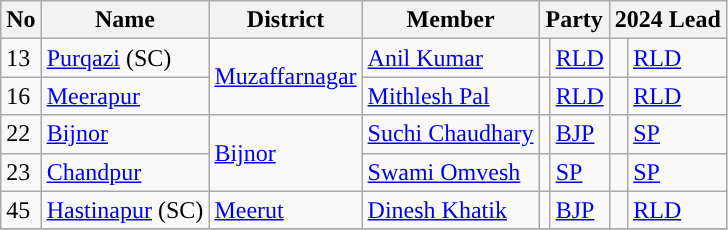<table class="wikitable">
<tr>
<th>No</th>
<th>Name</th>
<th>District</th>
<th>Member</th>
<th colspan="2">Party</th>
<th colspan="3">2024 Lead</th>
</tr>
<tr>
<td>13</td>
<td><a href='#'>Purqazi</a> (SC)</td>
<td rowspan="2"><a href='#'>Muzaffarnagar</a></td>
<td><a href='#'>Anil Kumar</a></td>
<td style="background-color:"></td>
<td><a href='#'>RLD</a></td>
<td style="background-color:"></td>
<td><a href='#'>RLD</a></td>
</tr>
<tr>
<td>16</td>
<td><a href='#'>Meerapur</a></td>
<td><a href='#'>Mithlesh Pal</a></td>
<td style="background-color:"></td>
<td><a href='#'>RLD</a></td>
<td style="background-color:"></td>
<td><a href='#'>RLD</a></td>
</tr>
<tr>
<td>22</td>
<td><a href='#'>Bijnor</a></td>
<td rowspan="2"><a href='#'>Bijnor</a></td>
<td><a href='#'>Suchi Chaudhary</a></td>
<td style="background-color:"></td>
<td><a href='#'>BJP</a></td>
<td style="background-color:"></td>
<td><a href='#'>SP</a></td>
</tr>
<tr>
<td>23</td>
<td><a href='#'>Chandpur</a></td>
<td><a href='#'>Swami Omvesh</a></td>
<td style="background-color:"></td>
<td><a href='#'>SP</a></td>
<td style="background-color:"></td>
<td><a href='#'>SP</a></td>
</tr>
<tr>
<td>45</td>
<td><a href='#'>Hastinapur</a> (SC)</td>
<td><a href='#'>Meerut</a></td>
<td><a href='#'>Dinesh Khatik</a></td>
<td style="background-color:"></td>
<td><a href='#'>BJP</a></td>
<td style="background-color:"></td>
<td><a href='#'>RLD</a></td>
</tr>
<tr>
</tr>
</table>
